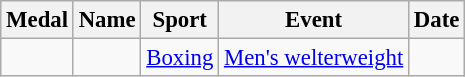<table class="wikitable sortable" style="font-size: 95%;">
<tr>
<th>Medal</th>
<th>Name</th>
<th>Sport</th>
<th>Event</th>
<th>Date</th>
</tr>
<tr>
<td></td>
<td></td>
<td><a href='#'>Boxing</a></td>
<td><a href='#'>Men's welterweight</a></td>
<td></td>
</tr>
</table>
